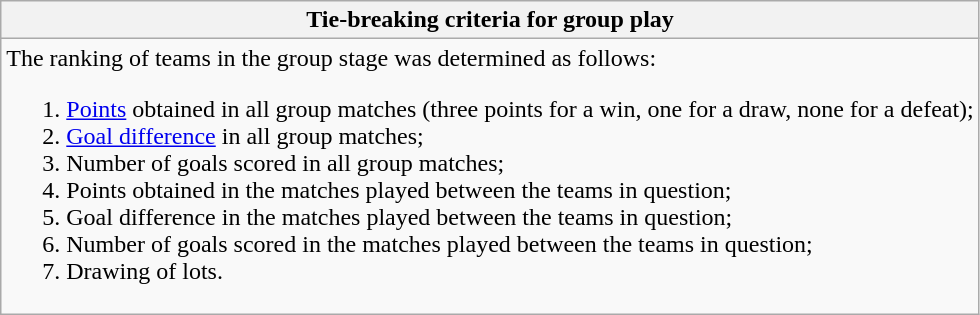<table class="wikitable collapsible collapsed">
<tr>
<th> Tie-breaking criteria for group play</th>
</tr>
<tr>
<td>The ranking of teams in the group stage was determined as follows:<br><ol><li><a href='#'>Points</a> obtained in all group matches (three points for a win, one for a draw, none for a defeat);</li><li><a href='#'>Goal difference</a> in all group matches;</li><li>Number of goals scored in all group matches;</li><li>Points obtained in the matches played between the teams in question;</li><li>Goal difference in the matches played between the teams in question;</li><li>Number of goals scored in the matches played between the teams in question;</li><li>Drawing of lots.</li></ol></td>
</tr>
</table>
